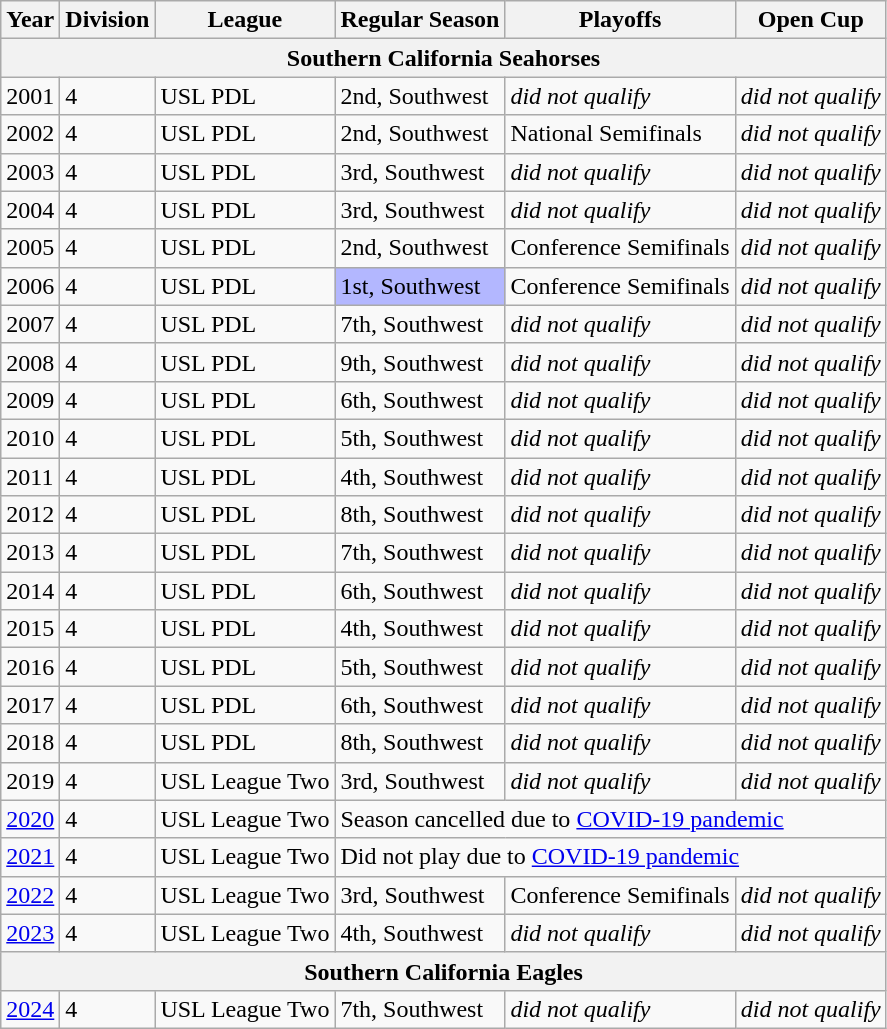<table class="wikitable">
<tr>
<th>Year</th>
<th>Division</th>
<th>League</th>
<th>Regular Season</th>
<th>Playoffs</th>
<th>Open Cup</th>
</tr>
<tr>
<th colspan=6 align=center>Southern California Seahorses</th>
</tr>
<tr>
<td>2001</td>
<td>4</td>
<td>USL PDL</td>
<td>2nd, Southwest</td>
<td><em>did not qualify</em></td>
<td><em>did not qualify</em></td>
</tr>
<tr>
<td>2002</td>
<td>4</td>
<td>USL PDL</td>
<td>2nd, Southwest</td>
<td>National Semifinals</td>
<td><em>did not qualify</em></td>
</tr>
<tr>
<td>2003</td>
<td>4</td>
<td>USL PDL</td>
<td>3rd, Southwest</td>
<td><em>did not qualify</em></td>
<td><em>did not qualify</em></td>
</tr>
<tr>
<td>2004</td>
<td>4</td>
<td>USL PDL</td>
<td>3rd, Southwest</td>
<td><em>did not qualify</em></td>
<td><em>did not qualify</em></td>
</tr>
<tr>
<td>2005</td>
<td>4</td>
<td>USL PDL</td>
<td>2nd, Southwest</td>
<td>Conference Semifinals</td>
<td><em>did not qualify</em></td>
</tr>
<tr>
<td>2006</td>
<td>4</td>
<td>USL PDL</td>
<td bgcolor="B3B7FF">1st, Southwest</td>
<td>Conference Semifinals</td>
<td><em>did not qualify</em></td>
</tr>
<tr>
<td>2007</td>
<td>4</td>
<td>USL PDL</td>
<td>7th, Southwest</td>
<td><em>did not qualify</em></td>
<td><em>did not qualify</em></td>
</tr>
<tr>
<td>2008</td>
<td>4</td>
<td>USL PDL</td>
<td>9th, Southwest</td>
<td><em>did not qualify</em></td>
<td><em>did not qualify</em></td>
</tr>
<tr>
<td>2009</td>
<td>4</td>
<td>USL PDL</td>
<td>6th, Southwest</td>
<td><em>did not qualify</em></td>
<td><em>did not qualify</em></td>
</tr>
<tr>
<td>2010</td>
<td>4</td>
<td>USL PDL</td>
<td>5th, Southwest</td>
<td><em>did not qualify</em></td>
<td><em>did not qualify</em></td>
</tr>
<tr>
<td>2011</td>
<td>4</td>
<td>USL PDL</td>
<td>4th, Southwest</td>
<td><em>did not qualify</em></td>
<td><em>did not qualify</em></td>
</tr>
<tr>
<td>2012</td>
<td>4</td>
<td>USL PDL</td>
<td>8th, Southwest</td>
<td><em>did not qualify</em></td>
<td><em>did not qualify</em></td>
</tr>
<tr>
<td>2013</td>
<td>4</td>
<td>USL PDL</td>
<td>7th, Southwest</td>
<td><em>did not qualify</em></td>
<td><em>did not qualify</em></td>
</tr>
<tr>
<td>2014</td>
<td>4</td>
<td>USL PDL</td>
<td>6th, Southwest</td>
<td><em>did not qualify</em></td>
<td><em>did not qualify</em></td>
</tr>
<tr>
<td>2015</td>
<td>4</td>
<td>USL PDL</td>
<td>4th, Southwest</td>
<td><em>did not qualify</em></td>
<td><em>did not qualify</em></td>
</tr>
<tr>
<td>2016</td>
<td>4</td>
<td>USL PDL</td>
<td>5th, Southwest</td>
<td><em>did not qualify</em></td>
<td><em>did not qualify</em></td>
</tr>
<tr>
<td>2017</td>
<td>4</td>
<td>USL PDL</td>
<td>6th, Southwest</td>
<td><em>did not qualify</em></td>
<td><em>did not qualify</em></td>
</tr>
<tr>
<td>2018</td>
<td>4</td>
<td>USL PDL</td>
<td>8th, Southwest</td>
<td><em>did not qualify</em></td>
<td><em>did not qualify</em></td>
</tr>
<tr>
<td>2019</td>
<td>4</td>
<td>USL League Two</td>
<td>3rd, Southwest</td>
<td><em>did not qualify</em></td>
<td><em>did not qualify</em></td>
</tr>
<tr>
<td><a href='#'>2020</a></td>
<td>4</td>
<td>USL League Two</td>
<td colspan=3>Season cancelled due to <a href='#'>COVID-19 pandemic</a></td>
</tr>
<tr>
<td><a href='#'>2021</a></td>
<td>4</td>
<td>USL League Two</td>
<td colspan=3>Did not play due to <a href='#'>COVID-19 pandemic</a></td>
</tr>
<tr>
<td><a href='#'>2022</a></td>
<td>4</td>
<td>USL League Two</td>
<td>3rd, Southwest</td>
<td>Conference Semifinals</td>
<td><em>did not qualify</em></td>
</tr>
<tr>
<td><a href='#'>2023</a></td>
<td>4</td>
<td>USL League Two</td>
<td>4th, Southwest</td>
<td><em>did not qualify</em></td>
<td><em>did not qualify</em></td>
</tr>
<tr>
<th colspan=6 align=center>Southern California Eagles</th>
</tr>
<tr>
<td><a href='#'>2024</a></td>
<td>4</td>
<td>USL League Two</td>
<td>7th, Southwest</td>
<td><em>did not qualify</em></td>
<td><em>did not qualify</em></td>
</tr>
</table>
